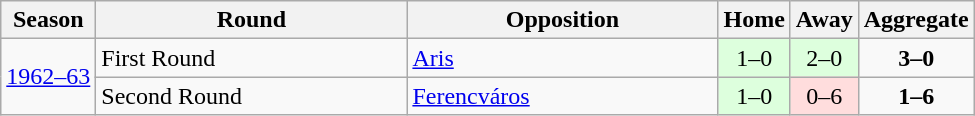<table class="wikitable">
<tr>
<th>Season</th>
<th width=200>Round</th>
<th width=200>Opposition</th>
<th>Home</th>
<th>Away</th>
<th>Aggregate</th>
</tr>
<tr>
<td rowspan='2'><a href='#'>1962–63</a></td>
<td>First Round</td>
<td> <a href='#'>Aris</a></td>
<td style="text-align:center; background:#dfd;">1–0</td>
<td style="text-align:center; background:#dfd;">2–0</td>
<td style="text-align:center;"><strong> 3–0 </strong></td>
</tr>
<tr>
<td>Second Round</td>
<td> <a href='#'>Ferencváros</a></td>
<td style="text-align:center; background:#dfd;">1–0</td>
<td style="text-align:center; background:#fdd;">0–6</td>
<td style="text-align:center;"><strong>1–6</strong></td>
</tr>
</table>
